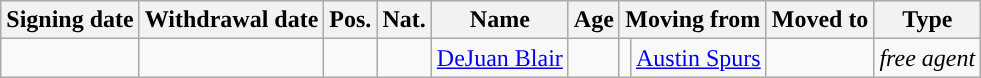<table class="wikitable sortable">
<tr>
<th>Signing date</th>
<th>Withdrawal date</th>
<th>Pos.</th>
<th>Nat.</th>
<th>Name</th>
<th>Age</th>
<th colspan=2>Moving from</th>
<th colspan=2>Moved to</th>
<th>Type</th>
</tr>
<tr>
<td></td>
<td></td>
<td></td>
<td></td>
<td><a href='#'>DeJuan Blair</a></td>
<td></td>
<td></td>
<td><a href='#'>Austin Spurs</a></td>
<td></td>
<td colspan=2><em>free agent</em></td>
</tr>
</table>
